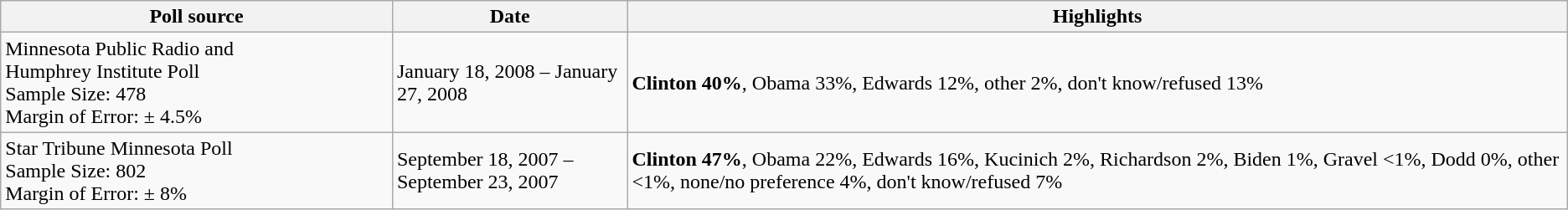<table class="wikitable">
<tr>
<th width="25%">Poll source</th>
<th width="15%">Date</th>
<th width="60%">Highlights</th>
</tr>
<tr>
<td>Minnesota Public Radio and Humphrey Institute Poll<br>Sample Size: 478<br>
Margin of Error: ± 4.5%</td>
<td>January 18, 2008 – January 27, 2008</td>
<td><strong>Clinton 40%</strong>, Obama 33%, Edwards 12%, other 2%, don't know/refused 13%</td>
</tr>
<tr>
<td>Star Tribune Minnesota Poll<br>Sample Size: 802<br>
Margin of Error: ± 8%</td>
<td>September 18, 2007 – September 23, 2007</td>
<td><strong>Clinton 47%</strong>, Obama 22%, Edwards 16%, Kucinich 2%, Richardson 2%, Biden 1%, Gravel <1%, Dodd 0%, other <1%, none/no preference 4%, don't know/refused 7%</td>
</tr>
</table>
